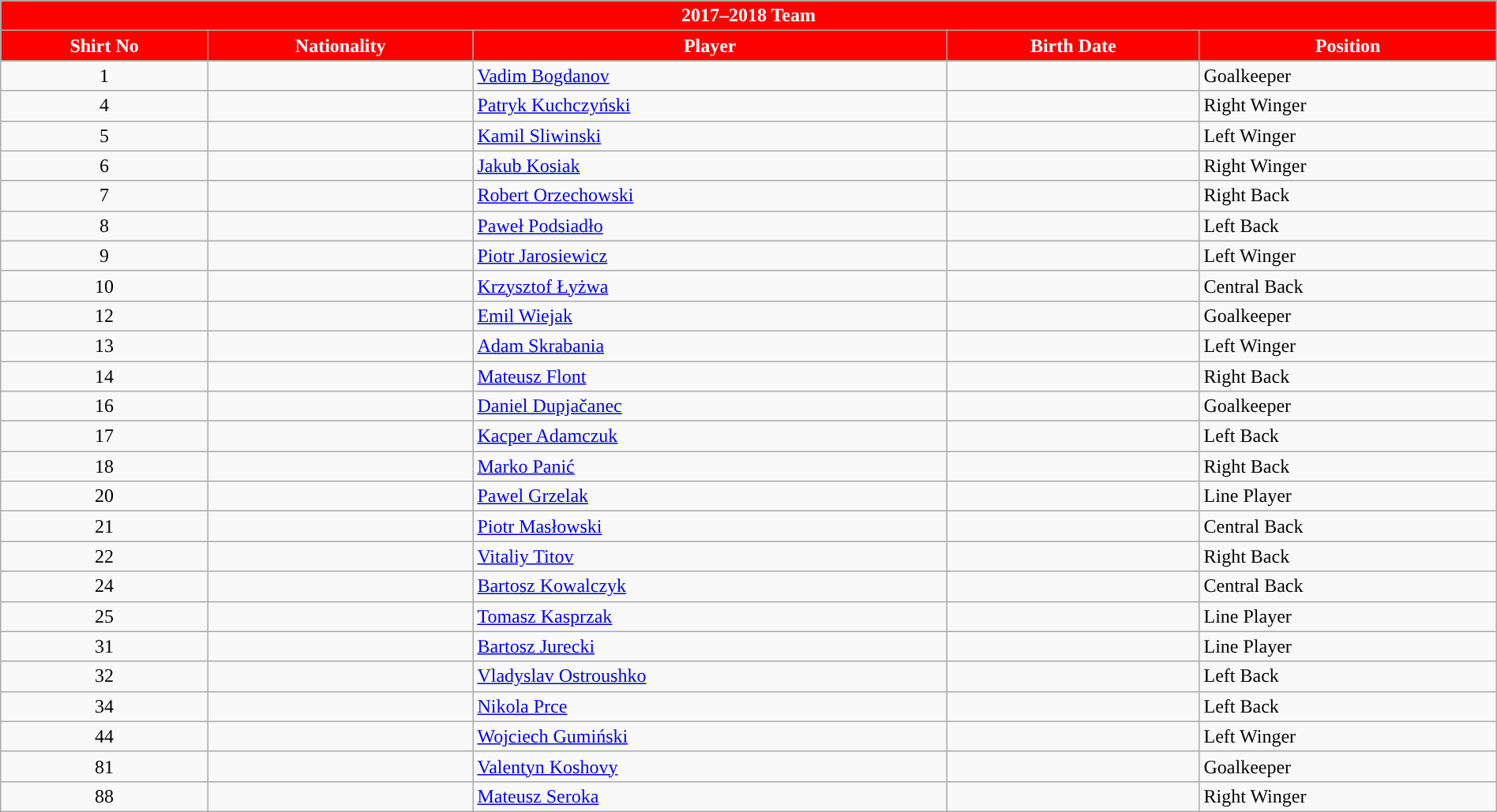<table class="wikitable collapsible collapsed" style="width:100%">
<tr>
<th colspan=5 style="background-color:#FF0000;color:#FFFFFF;text-align:center;"> <strong>2017–2018 Team</strong></th>
</tr>
<tr>
<th style="color:#FFFFFF; background:#FF0000">Shirt No</th>
<th style="color:#FFFFFF; background:#FF0000">Nationality</th>
<th style="color:#FFFFFF; background:#FF0000">Player</th>
<th style="color:#FFFFFF; background:#FF0000">Birth Date</th>
<th style="color:#FFFFFF; background:#FF0000">Position</th>
</tr>
<tr>
<td align=center>1</td>
<td></td>
<td><a href='#'>Vadim Bogdanov</a></td>
<td></td>
<td>Goalkeeper</td>
</tr>
<tr>
<td align=center>4</td>
<td></td>
<td><a href='#'>Patryk Kuchczyński</a></td>
<td></td>
<td>Right Winger</td>
</tr>
<tr>
<td align=center>5</td>
<td></td>
<td><a href='#'>Kamil Sliwinski</a></td>
<td></td>
<td>Left Winger</td>
</tr>
<tr>
<td align=center>6</td>
<td></td>
<td><a href='#'>Jakub Kosiak</a></td>
<td></td>
<td>Right Winger</td>
</tr>
<tr>
<td align=center>7</td>
<td></td>
<td><a href='#'>Robert Orzechowski</a></td>
<td></td>
<td>Right Back</td>
</tr>
<tr>
<td align=center>8</td>
<td></td>
<td><a href='#'>Paweł Podsiadło</a></td>
<td></td>
<td>Left Back</td>
</tr>
<tr>
<td align=center>9</td>
<td></td>
<td><a href='#'>Piotr Jarosiewicz</a></td>
<td></td>
<td>Left Winger</td>
</tr>
<tr>
<td align=center>10</td>
<td></td>
<td><a href='#'>Krzysztof Łyżwa</a></td>
<td></td>
<td>Central Back</td>
</tr>
<tr>
<td align=center>12</td>
<td></td>
<td><a href='#'>Emil Wiejak</a></td>
<td></td>
<td>Goalkeeper</td>
</tr>
<tr>
<td align=center>13</td>
<td></td>
<td><a href='#'>Adam Skrabania</a></td>
<td></td>
<td>Left Winger</td>
</tr>
<tr>
<td align=center>14</td>
<td></td>
<td><a href='#'>Mateusz Flont</a></td>
<td></td>
<td>Right Back</td>
</tr>
<tr>
<td align=center>16</td>
<td></td>
<td><a href='#'>Daniel Dupjačanec</a></td>
<td></td>
<td>Goalkeeper</td>
</tr>
<tr>
<td align=center>17</td>
<td></td>
<td><a href='#'>Kacper Adamczuk</a></td>
<td></td>
<td>Left Back</td>
</tr>
<tr>
<td align=center>18</td>
<td></td>
<td><a href='#'>Marko Panić</a></td>
<td></td>
<td>Right Back</td>
</tr>
<tr>
<td align=center>20</td>
<td></td>
<td><a href='#'>Pawel Grzelak</a></td>
<td></td>
<td>Line Player</td>
</tr>
<tr>
<td align=center>21</td>
<td></td>
<td><a href='#'>Piotr Masłowski</a></td>
<td></td>
<td>Central Back</td>
</tr>
<tr>
<td align=center>22</td>
<td></td>
<td><a href='#'>Vitaliy Titov</a></td>
<td></td>
<td>Right Back</td>
</tr>
<tr>
<td align=center>24</td>
<td></td>
<td><a href='#'>Bartosz Kowalczyk</a></td>
<td></td>
<td>Central Back</td>
</tr>
<tr>
<td align=center>25</td>
<td></td>
<td><a href='#'>Tomasz Kasprzak</a></td>
<td></td>
<td>Line Player</td>
</tr>
<tr>
<td align=center>31</td>
<td></td>
<td><a href='#'>Bartosz Jurecki</a></td>
<td></td>
<td>Line Player</td>
</tr>
<tr>
<td align=center>32</td>
<td></td>
<td><a href='#'>Vladyslav Ostroushko</a></td>
<td></td>
<td>Left Back</td>
</tr>
<tr>
<td align=center>34</td>
<td></td>
<td><a href='#'>Nikola Prce</a></td>
<td></td>
<td>Left Back</td>
</tr>
<tr>
<td align=center>44</td>
<td></td>
<td><a href='#'>Wojciech Gumiński</a></td>
<td></td>
<td>Left Winger</td>
</tr>
<tr>
<td align=center>81</td>
<td></td>
<td><a href='#'>Valentyn Koshovy</a></td>
<td></td>
<td>Goalkeeper</td>
</tr>
<tr>
<td align=center>88</td>
<td></td>
<td><a href='#'>Mateusz Seroka</a></td>
<td></td>
<td>Right Winger</td>
</tr>
</table>
